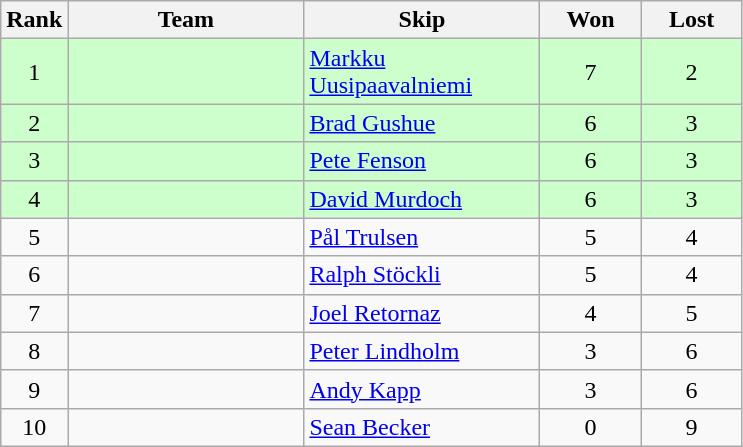<table class="wikitable" style="text-align:center;">
<tr>
<th width=25>Rank</th>
<th width=150>Team</th>
<th width=150>Skip</th>
<th width=60>Won</th>
<th width=60>Lost</th>
</tr>
<tr bgcolor="#ccffcc">
<td>1</td>
<td align=left></td>
<td align=left><a href='#'>Markku Uusipaavalniemi</a></td>
<td>7</td>
<td>2</td>
</tr>
<tr bgcolor="#ccffcc">
<td>2</td>
<td align=left></td>
<td align=left><a href='#'>Brad Gushue</a></td>
<td>6</td>
<td>3</td>
</tr>
<tr bgcolor="#ccffcc">
<td>3</td>
<td align=left></td>
<td align=left><a href='#'>Pete Fenson</a></td>
<td>6</td>
<td>3</td>
</tr>
<tr bgcolor="#ccffcc">
<td>4</td>
<td align=left></td>
<td align=left><a href='#'>David Murdoch</a></td>
<td>6</td>
<td>3</td>
</tr>
<tr>
<td>5</td>
<td align=left></td>
<td align=left><a href='#'>Pål Trulsen</a></td>
<td>5</td>
<td>4</td>
</tr>
<tr>
<td>6</td>
<td align=left></td>
<td align=left><a href='#'>Ralph Stöckli</a></td>
<td>5</td>
<td>4</td>
</tr>
<tr>
<td>7</td>
<td align=left></td>
<td align=left><a href='#'>Joel Retornaz</a></td>
<td>4</td>
<td>5</td>
</tr>
<tr>
<td>8</td>
<td align=left></td>
<td align=left><a href='#'>Peter Lindholm</a></td>
<td>3</td>
<td>6</td>
</tr>
<tr>
<td>9</td>
<td align=left></td>
<td align=left><a href='#'>Andy Kapp</a></td>
<td>3</td>
<td>6</td>
</tr>
<tr>
<td>10</td>
<td align=left></td>
<td align=left><a href='#'>Sean Becker</a></td>
<td>0</td>
<td>9</td>
</tr>
</table>
